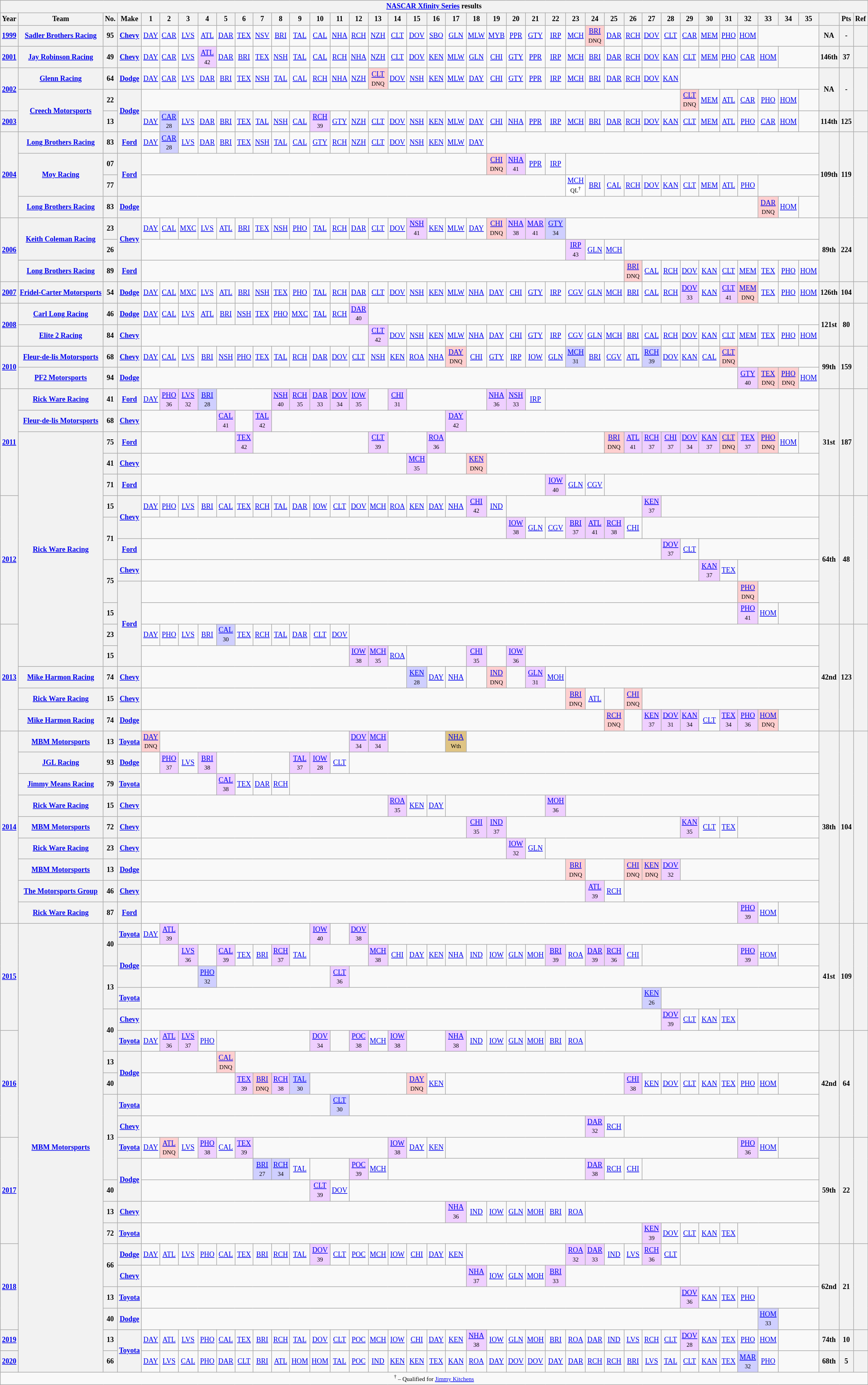<table class="wikitable" style="text-align:center; font-size:75%">
<tr>
<th colspan=42><a href='#'>NASCAR Xfinity Series</a> results</th>
</tr>
<tr>
<th>Year</th>
<th>Team</th>
<th>No.</th>
<th>Make</th>
<th>1</th>
<th>2</th>
<th>3</th>
<th>4</th>
<th>5</th>
<th>6</th>
<th>7</th>
<th>8</th>
<th>9</th>
<th>10</th>
<th>11</th>
<th>12</th>
<th>13</th>
<th>14</th>
<th>15</th>
<th>16</th>
<th>17</th>
<th>18</th>
<th>19</th>
<th>20</th>
<th>21</th>
<th>22</th>
<th>23</th>
<th>24</th>
<th>25</th>
<th>26</th>
<th>27</th>
<th>28</th>
<th>29</th>
<th>30</th>
<th>31</th>
<th>32</th>
<th>33</th>
<th>34</th>
<th>35</th>
<th></th>
<th>Pts</th>
<th>Ref</th>
</tr>
<tr>
<th><a href='#'>1999</a></th>
<th nowrap><a href='#'>Sadler Brothers Racing</a></th>
<th>95</th>
<th><a href='#'>Chevy</a></th>
<td><a href='#'>DAY</a></td>
<td><a href='#'>CAR</a></td>
<td><a href='#'>LVS</a></td>
<td><a href='#'>ATL</a></td>
<td><a href='#'>DAR</a></td>
<td><a href='#'>TEX</a></td>
<td><a href='#'>NSV</a></td>
<td><a href='#'>BRI</a></td>
<td><a href='#'>TAL</a></td>
<td><a href='#'>CAL</a></td>
<td><a href='#'>NHA</a></td>
<td><a href='#'>RCH</a></td>
<td><a href='#'>NZH</a></td>
<td><a href='#'>CLT</a></td>
<td><a href='#'>DOV</a></td>
<td><a href='#'>SBO</a></td>
<td><a href='#'>GLN</a></td>
<td><a href='#'>MLW</a></td>
<td><a href='#'>MYB</a></td>
<td><a href='#'>PPR</a></td>
<td><a href='#'>GTY</a></td>
<td><a href='#'>IRP</a></td>
<td><a href='#'>MCH</a></td>
<td style="background:#FFCFCF;"><a href='#'>BRI</a><br><small>DNQ</small></td>
<td><a href='#'>DAR</a></td>
<td><a href='#'>RCH</a></td>
<td><a href='#'>DOV</a></td>
<td><a href='#'>CLT</a></td>
<td><a href='#'>CAR</a></td>
<td><a href='#'>MEM</a></td>
<td><a href='#'>PHO</a></td>
<td><a href='#'>HOM</a></td>
<td colspan=3></td>
<th>NA</th>
<th>-</th>
<th></th>
</tr>
<tr>
<th><a href='#'>2001</a></th>
<th><a href='#'>Jay Robinson Racing</a></th>
<th>49</th>
<th><a href='#'>Chevy</a></th>
<td><a href='#'>DAY</a></td>
<td><a href='#'>CAR</a></td>
<td><a href='#'>LVS</a></td>
<td style="background:#EFCFFF;"><a href='#'>ATL</a><br><small>42</small></td>
<td><a href='#'>DAR</a></td>
<td><a href='#'>BRI</a></td>
<td><a href='#'>TEX</a></td>
<td><a href='#'>NSH</a></td>
<td><a href='#'>TAL</a></td>
<td><a href='#'>CAL</a></td>
<td><a href='#'>RCH</a></td>
<td><a href='#'>NHA</a></td>
<td><a href='#'>NZH</a></td>
<td><a href='#'>CLT</a></td>
<td><a href='#'>DOV</a></td>
<td><a href='#'>KEN</a></td>
<td><a href='#'>MLW</a></td>
<td><a href='#'>GLN</a></td>
<td><a href='#'>CHI</a></td>
<td><a href='#'>GTY</a></td>
<td><a href='#'>PPR</a></td>
<td><a href='#'>IRP</a></td>
<td><a href='#'>MCH</a></td>
<td><a href='#'>BRI</a></td>
<td><a href='#'>DAR</a></td>
<td><a href='#'>RCH</a></td>
<td><a href='#'>DOV</a></td>
<td><a href='#'>KAN</a></td>
<td><a href='#'>CLT</a></td>
<td><a href='#'>MEM</a></td>
<td><a href='#'>PHO</a></td>
<td><a href='#'>CAR</a></td>
<td><a href='#'>HOM</a></td>
<td colspan=2></td>
<th>146th</th>
<th>37</th>
<th></th>
</tr>
<tr>
<th rowspan=2><a href='#'>2002</a></th>
<th><a href='#'>Glenn Racing</a></th>
<th>64</th>
<th><a href='#'>Dodge</a></th>
<td><a href='#'>DAY</a></td>
<td><a href='#'>CAR</a></td>
<td><a href='#'>LVS</a></td>
<td><a href='#'>DAR</a></td>
<td><a href='#'>BRI</a></td>
<td><a href='#'>TEX</a></td>
<td><a href='#'>NSH</a></td>
<td><a href='#'>TAL</a></td>
<td><a href='#'>CAL</a></td>
<td><a href='#'>RCH</a></td>
<td><a href='#'>NHA</a></td>
<td><a href='#'>NZH</a></td>
<td style="background:#FFCFCF;"><a href='#'>CLT</a><br><small>DNQ</small></td>
<td><a href='#'>DOV</a></td>
<td><a href='#'>NSH</a></td>
<td><a href='#'>KEN</a></td>
<td><a href='#'>MLW</a></td>
<td><a href='#'>DAY</a></td>
<td><a href='#'>CHI</a></td>
<td><a href='#'>GTY</a></td>
<td><a href='#'>PPR</a></td>
<td><a href='#'>IRP</a></td>
<td><a href='#'>MCH</a></td>
<td><a href='#'>BRI</a></td>
<td><a href='#'>DAR</a></td>
<td><a href='#'>RCH</a></td>
<td><a href='#'>DOV</a></td>
<td><a href='#'>KAN</a></td>
<td colspan=7></td>
<th rowspan=2>NA</th>
<th rowspan=2>-</th>
<th rowspan=2></th>
</tr>
<tr>
<th rowspan=2><a href='#'>Creech Motorsports</a></th>
<th>22</th>
<th rowspan=2><a href='#'>Dodge</a></th>
<td colspan=28></td>
<td style="background:#FFCFCF;"><a href='#'>CLT</a><br><small>DNQ</small></td>
<td><a href='#'>MEM</a></td>
<td><a href='#'>ATL</a></td>
<td><a href='#'>CAR</a></td>
<td><a href='#'>PHO</a></td>
<td><a href='#'>HOM</a></td>
<td></td>
</tr>
<tr>
<th><a href='#'>2003</a></th>
<th>13</th>
<td><a href='#'>DAY</a></td>
<td style="background:#CFCFFF;"><a href='#'>CAR</a><br><small>28</small></td>
<td><a href='#'>LVS</a></td>
<td><a href='#'>DAR</a></td>
<td><a href='#'>BRI</a></td>
<td><a href='#'>TEX</a></td>
<td><a href='#'>TAL</a></td>
<td><a href='#'>NSH</a></td>
<td><a href='#'>CAL</a></td>
<td style="background:#EFCFFF;"><a href='#'>RCH</a><br><small>39</small></td>
<td><a href='#'>GTY</a></td>
<td><a href='#'>NZH</a></td>
<td><a href='#'>CLT</a></td>
<td><a href='#'>DOV</a></td>
<td><a href='#'>NSH</a></td>
<td><a href='#'>KEN</a></td>
<td><a href='#'>MLW</a></td>
<td><a href='#'>DAY</a></td>
<td><a href='#'>CHI</a></td>
<td><a href='#'>NHA</a></td>
<td><a href='#'>PPR</a></td>
<td><a href='#'>IRP</a></td>
<td><a href='#'>MCH</a></td>
<td><a href='#'>BRI</a></td>
<td><a href='#'>DAR</a></td>
<td><a href='#'>RCH</a></td>
<td><a href='#'>DOV</a></td>
<td><a href='#'>KAN</a></td>
<td><a href='#'>CLT</a></td>
<td><a href='#'>MEM</a></td>
<td><a href='#'>ATL</a></td>
<td><a href='#'>PHO</a></td>
<td><a href='#'>CAR</a></td>
<td><a href='#'>HOM</a></td>
<td></td>
<th>114th</th>
<th>125</th>
<th></th>
</tr>
<tr>
<th rowspan=4><a href='#'>2004</a></th>
<th><a href='#'>Long Brothers Racing</a></th>
<th>83</th>
<th><a href='#'>Ford</a></th>
<td><a href='#'>DAY</a></td>
<td style="background:#CFCFFF;"><a href='#'>CAR</a><br><small>28</small></td>
<td><a href='#'>LVS</a></td>
<td><a href='#'>DAR</a></td>
<td><a href='#'>BRI</a></td>
<td><a href='#'>TEX</a></td>
<td><a href='#'>NSH</a></td>
<td><a href='#'>TAL</a></td>
<td><a href='#'>CAL</a></td>
<td><a href='#'>GTY</a></td>
<td><a href='#'>RCH</a></td>
<td><a href='#'>NZH</a></td>
<td><a href='#'>CLT</a></td>
<td><a href='#'>DOV</a></td>
<td><a href='#'>NSH</a></td>
<td><a href='#'>KEN</a></td>
<td><a href='#'>MLW</a></td>
<td><a href='#'>DAY</a></td>
<td colspan=17></td>
<th rowspan=4>109th</th>
<th rowspan=4>119</th>
<th rowspan=4></th>
</tr>
<tr>
<th rowspan=2><a href='#'>Moy Racing</a></th>
<th>07</th>
<th rowspan=2><a href='#'>Ford</a></th>
<td colspan=18></td>
<td style="background:#FFCFCF;"><a href='#'>CHI</a><br><small>DNQ</small></td>
<td style="background:#EFCFFF;"><a href='#'>NHA</a><br><small>41</small></td>
<td><a href='#'>PPR</a></td>
<td><a href='#'>IRP</a></td>
<td colspan=13></td>
</tr>
<tr>
<th>77</th>
<td colspan=22></td>
<td style="background:#FFFFFF;"><a href='#'>MCH</a><br><small>QL<sup>†</sup></small></td>
<td><a href='#'>BRI</a></td>
<td><a href='#'>CAL</a></td>
<td><a href='#'>RCH</a></td>
<td><a href='#'>DOV</a></td>
<td><a href='#'>KAN</a></td>
<td><a href='#'>CLT</a></td>
<td><a href='#'>MEM</a></td>
<td><a href='#'>ATL</a></td>
<td><a href='#'>PHO</a></td>
<td colspan=3></td>
</tr>
<tr>
<th><a href='#'>Long Brothers Racing</a></th>
<th>83</th>
<th><a href='#'>Dodge</a></th>
<td colspan=32></td>
<td style="background:#FFCFCF;"><a href='#'>DAR</a><br><small>DNQ</small></td>
<td><a href='#'>HOM</a></td>
<td></td>
</tr>
<tr>
<th rowspan=3><a href='#'>2006</a></th>
<th rowspan=2><a href='#'>Keith Coleman Racing</a></th>
<th>23</th>
<th rowspan=2><a href='#'>Chevy</a></th>
<td><a href='#'>DAY</a></td>
<td><a href='#'>CAL</a></td>
<td><a href='#'>MXC</a></td>
<td><a href='#'>LVS</a></td>
<td><a href='#'>ATL</a></td>
<td><a href='#'>BRI</a></td>
<td><a href='#'>TEX</a></td>
<td><a href='#'>NSH</a></td>
<td><a href='#'>PHO</a></td>
<td><a href='#'>TAL</a></td>
<td><a href='#'>RCH</a></td>
<td><a href='#'>DAR</a></td>
<td><a href='#'>CLT</a></td>
<td><a href='#'>DOV</a></td>
<td style="background:#EFCFFF;"><a href='#'>NSH</a><br><small>41</small></td>
<td><a href='#'>KEN</a></td>
<td><a href='#'>MLW</a></td>
<td><a href='#'>DAY</a></td>
<td style="background:#FFCFCF;"><a href='#'>CHI</a><br><small>DNQ</small></td>
<td style="background:#EFCFFF;"><a href='#'>NHA</a><br><small>38</small></td>
<td style="background:#EFCFFF;"><a href='#'>MAR</a><br><small>41</small></td>
<td style="background:#CFCFFF;"><a href='#'>GTY</a><br><small>34</small></td>
<td colspan=13></td>
<th rowspan=3>89th</th>
<th rowspan=3>224</th>
<th rowspan=3></th>
</tr>
<tr>
<th>26</th>
<td colspan=22></td>
<td style="background:#EFCFFF;"><a href='#'>IRP</a><br><small>43</small></td>
<td><a href='#'>GLN</a></td>
<td><a href='#'>MCH</a></td>
<td colspan=10></td>
</tr>
<tr>
<th><a href='#'>Long Brothers Racing</a></th>
<th>89</th>
<th><a href='#'>Ford</a></th>
<td colspan=25></td>
<td style="background:#FFCFCF;"><a href='#'>BRI</a><br><small>DNQ</small></td>
<td><a href='#'>CAL</a></td>
<td><a href='#'>RCH</a></td>
<td><a href='#'>DOV</a></td>
<td><a href='#'>KAN</a></td>
<td><a href='#'>CLT</a></td>
<td><a href='#'>MEM</a></td>
<td><a href='#'>TEX</a></td>
<td><a href='#'>PHO</a></td>
<td><a href='#'>HOM</a></td>
</tr>
<tr>
<th><a href='#'>2007</a></th>
<th nowrap><a href='#'>Fridel-Carter Motorsports</a></th>
<th>54</th>
<th><a href='#'>Dodge</a></th>
<td><a href='#'>DAY</a></td>
<td><a href='#'>CAL</a></td>
<td><a href='#'>MXC</a></td>
<td><a href='#'>LVS</a></td>
<td><a href='#'>ATL</a></td>
<td><a href='#'>BRI</a></td>
<td><a href='#'>NSH</a></td>
<td><a href='#'>TEX</a></td>
<td><a href='#'>PHO</a></td>
<td><a href='#'>TAL</a></td>
<td><a href='#'>RCH</a></td>
<td><a href='#'>DAR</a></td>
<td><a href='#'>CLT</a></td>
<td><a href='#'>DOV</a></td>
<td><a href='#'>NSH</a></td>
<td><a href='#'>KEN</a></td>
<td><a href='#'>MLW</a></td>
<td><a href='#'>NHA</a></td>
<td><a href='#'>DAY</a></td>
<td><a href='#'>CHI</a></td>
<td><a href='#'>GTY</a></td>
<td><a href='#'>IRP</a></td>
<td><a href='#'>CGV</a></td>
<td><a href='#'>GLN</a></td>
<td><a href='#'>MCH</a></td>
<td><a href='#'>BRI</a></td>
<td><a href='#'>CAL</a></td>
<td><a href='#'>RCH</a></td>
<td style="background:#EFCFFF;"><a href='#'>DOV</a><br><small>33</small></td>
<td><a href='#'>KAN</a></td>
<td style="background:#EFCFFF;"><a href='#'>CLT</a><br><small>41</small></td>
<td style="background:#FFCFCF;"><a href='#'>MEM</a><br><small>DNQ</small></td>
<td><a href='#'>TEX</a></td>
<td><a href='#'>PHO</a></td>
<td><a href='#'>HOM</a></td>
<th>126th</th>
<th>104</th>
<th></th>
</tr>
<tr>
<th rowspan=2><a href='#'>2008</a></th>
<th><a href='#'>Carl Long Racing</a></th>
<th>46</th>
<th><a href='#'>Dodge</a></th>
<td><a href='#'>DAY</a></td>
<td><a href='#'>CAL</a></td>
<td><a href='#'>LVS</a></td>
<td><a href='#'>ATL</a></td>
<td><a href='#'>BRI</a></td>
<td><a href='#'>NSH</a></td>
<td><a href='#'>TEX</a></td>
<td><a href='#'>PHO</a></td>
<td><a href='#'>MXC</a></td>
<td><a href='#'>TAL</a></td>
<td><a href='#'>RCH</a></td>
<td style="background:#EFCFFF;"><a href='#'>DAR</a><br><small>40</small></td>
<td colspan=23></td>
<th rowspan=2>121st</th>
<th rowspan=2>80</th>
<th rowspan=2></th>
</tr>
<tr>
<th><a href='#'>Elite 2 Racing</a></th>
<th>84</th>
<th><a href='#'>Chevy</a></th>
<td colspan=12></td>
<td style="background:#EFCFFF;"><a href='#'>CLT</a><br><small>42</small></td>
<td><a href='#'>DOV</a></td>
<td><a href='#'>NSH</a></td>
<td><a href='#'>KEN</a></td>
<td><a href='#'>MLW</a></td>
<td><a href='#'>NHA</a></td>
<td><a href='#'>DAY</a></td>
<td><a href='#'>CHI</a></td>
<td><a href='#'>GTY</a></td>
<td><a href='#'>IRP</a></td>
<td><a href='#'>CGV</a></td>
<td><a href='#'>GLN</a></td>
<td><a href='#'>MCH</a></td>
<td><a href='#'>BRI</a></td>
<td><a href='#'>CAL</a></td>
<td><a href='#'>RCH</a></td>
<td><a href='#'>DOV</a></td>
<td><a href='#'>KAN</a></td>
<td><a href='#'>CLT</a></td>
<td><a href='#'>MEM</a></td>
<td><a href='#'>TEX</a></td>
<td><a href='#'>PHO</a></td>
<td><a href='#'>HOM</a></td>
</tr>
<tr>
<th rowspan=2><a href='#'>2010</a></th>
<th><a href='#'>Fleur-de-lis Motorsports</a></th>
<th>68</th>
<th><a href='#'>Chevy</a></th>
<td><a href='#'>DAY</a></td>
<td><a href='#'>CAL</a></td>
<td><a href='#'>LVS</a></td>
<td><a href='#'>BRI</a></td>
<td><a href='#'>NSH</a></td>
<td><a href='#'>PHO</a></td>
<td><a href='#'>TEX</a></td>
<td><a href='#'>TAL</a></td>
<td><a href='#'>RCH</a></td>
<td><a href='#'>DAR</a></td>
<td><a href='#'>DOV</a></td>
<td><a href='#'>CLT</a></td>
<td><a href='#'>NSH</a></td>
<td><a href='#'>KEN</a></td>
<td><a href='#'>ROA</a></td>
<td><a href='#'>NHA</a></td>
<td style="background:#FFCFCF;"><a href='#'>DAY</a><br><small>DNQ</small></td>
<td><a href='#'>CHI</a></td>
<td><a href='#'>GTY</a></td>
<td><a href='#'>IRP</a></td>
<td><a href='#'>IOW</a></td>
<td><a href='#'>GLN</a></td>
<td style="background:#CFCFFF;"><a href='#'>MCH</a><br><small>31</small></td>
<td><a href='#'>BRI</a></td>
<td><a href='#'>CGV</a></td>
<td><a href='#'>ATL</a></td>
<td style="background:#CFCFFF;"><a href='#'>RCH</a><br><small>39</small></td>
<td><a href='#'>DOV</a></td>
<td><a href='#'>KAN</a></td>
<td><a href='#'>CAL</a></td>
<td style="background:#FFCFCF;"><a href='#'>CLT</a><br><small>DNQ</small></td>
<td colspan=4></td>
<th rowspan=2>99th</th>
<th rowspan=2>159</th>
<th rowspan=2></th>
</tr>
<tr>
<th><a href='#'>PF2 Motorsports</a></th>
<th>94</th>
<th><a href='#'>Dodge</a></th>
<td colspan=31></td>
<td style="background:#EFCFFF;"><a href='#'>GTY</a><br><small>40</small></td>
<td style="background:#FFCFCF;"><a href='#'>TEX</a><br><small>DNQ</small></td>
<td style="background:#FFCFCF;"><a href='#'>PHO</a><br><small>DNQ</small></td>
<td><a href='#'>HOM</a></td>
</tr>
<tr>
<th rowspan=5><a href='#'>2011</a></th>
<th><a href='#'>Rick Ware Racing</a></th>
<th>41</th>
<th><a href='#'>Ford</a></th>
<td><a href='#'>DAY</a></td>
<td style="background:#EFCFFF;"><a href='#'>PHO</a><br><small>36</small></td>
<td style="background:#EFCFFF;"><a href='#'>LVS</a><br><small>32</small></td>
<td style="background:#CFCFFF;"><a href='#'>BRI</a><br><small>28</small></td>
<td colspan=3></td>
<td style="background:#EFCFFF;"><a href='#'>NSH</a><br><small>40</small></td>
<td style="background:#EFCFFF;"><a href='#'>RCH</a><br><small>35</small></td>
<td style="background:#EFCFFF;"><a href='#'>DAR</a><br><small>33</small></td>
<td style="background:#EFCFFF;"><a href='#'>DOV</a><br><small>34</small></td>
<td style="background:#EFCFFF;"><a href='#'>IOW</a><br><small>35</small></td>
<td></td>
<td style="background:#EFCFFF;"><a href='#'>CHI</a><br><small>31</small></td>
<td colspan=4></td>
<td style="background:#EFCFFF;"><a href='#'>NHA</a><br><small>36</small></td>
<td style="background:#EFCFFF;"><a href='#'>NSH</a><br><small>33</small></td>
<td><a href='#'>IRP</a></td>
<td colspan=14></td>
<th rowspan=5>31st</th>
<th rowspan=5>187</th>
<th rowspan=5></th>
</tr>
<tr>
<th nowrap><a href='#'>Fleur-de-lis Motorsports</a></th>
<th>68</th>
<th><a href='#'>Chevy</a></th>
<td colspan=4></td>
<td style="background:#EFCFFF;"><a href='#'>CAL</a><br><small>41</small></td>
<td></td>
<td style="background:#EFCFFF;"><a href='#'>TAL</a><br><small>42</small></td>
<td colspan=9></td>
<td style="background:#EFCFFF;"><a href='#'>DAY</a><br><small>42</small></td>
<td colspan=18></td>
</tr>
<tr>
<th rowspan=11><a href='#'>Rick Ware Racing</a></th>
<th>75</th>
<th><a href='#'>Ford</a></th>
<td colspan=5></td>
<td style="background:#EFCFFF;"><a href='#'>TEX</a><br><small>42</small></td>
<td colspan=6></td>
<td style="background:#EFCFFF;"><a href='#'>CLT</a><br><small>39</small></td>
<td colspan=2></td>
<td style="background:#EFCFFF;"><a href='#'>ROA</a><br><small>36</small></td>
<td colspan=8></td>
<td style="background:#FFCFCF;"><a href='#'>BRI</a><br><small>DNQ</small></td>
<td style="background:#EFCFFF;"><a href='#'>ATL</a><br><small>41</small></td>
<td style="background:#EFCFFF;"><a href='#'>RCH</a><br><small>37</small></td>
<td style="background:#EFCFFF;"><a href='#'>CHI</a><br><small>37</small></td>
<td style="background:#EFCFFF;"><a href='#'>DOV</a><br><small>34</small></td>
<td style="background:#EFCFFF;"><a href='#'>KAN</a><br><small>37</small></td>
<td style="background:#FFCFCF;"><a href='#'>CLT</a><br><small>DNQ</small></td>
<td style="background:#EFCFFF;"><a href='#'>TEX</a><br><small>37</small></td>
<td style="background:#FFCFCF;"><a href='#'>PHO</a><br><small>DNQ</small></td>
<td><a href='#'>HOM</a></td>
<td></td>
</tr>
<tr>
<th>41</th>
<th><a href='#'>Chevy</a></th>
<td colspan=14></td>
<td style="background:#EFCFFF;"><a href='#'>MCH</a><br><small>35</small></td>
<td colspan=2></td>
<td style="background:#FFCFCF;"><a href='#'>KEN</a><br><small>DNQ</small></td>
<td colspan=17></td>
</tr>
<tr>
<th>71</th>
<th><a href='#'>Ford</a></th>
<td colspan=21></td>
<td style="background:#EFCFFF;"><a href='#'>IOW</a><br><small>40</small></td>
<td><a href='#'>GLN</a></td>
<td><a href='#'>CGV</a></td>
<td colspan=11></td>
</tr>
<tr>
<th rowspan=6><a href='#'>2012</a></th>
<th>15</th>
<th rowspan=2><a href='#'>Chevy</a></th>
<td><a href='#'>DAY</a></td>
<td><a href='#'>PHO</a></td>
<td><a href='#'>LVS</a></td>
<td><a href='#'>BRI</a></td>
<td><a href='#'>CAL</a></td>
<td><a href='#'>TEX</a></td>
<td><a href='#'>RCH</a></td>
<td><a href='#'>TAL</a></td>
<td><a href='#'>DAR</a></td>
<td><a href='#'>IOW</a></td>
<td><a href='#'>CLT</a></td>
<td><a href='#'>DOV</a></td>
<td><a href='#'>MCH</a></td>
<td><a href='#'>ROA</a></td>
<td><a href='#'>KEN</a></td>
<td><a href='#'>DAY</a></td>
<td><a href='#'>NHA</a></td>
<td style="background:#EFCFFF;"><a href='#'>CHI</a><br><small>42</small></td>
<td><a href='#'>IND</a></td>
<td colspan=7></td>
<td style="background:#EFCFFF;"><a href='#'>KEN</a><br><small>37</small></td>
<td colspan=8></td>
<th rowspan=6>64th</th>
<th rowspan=6>48</th>
<th rowspan=6></th>
</tr>
<tr>
<th rowspan=2>71</th>
<td colspan=19></td>
<td style="background:#EFCFFF;"><a href='#'>IOW</a><br><small>38</small></td>
<td><a href='#'>GLN</a></td>
<td><a href='#'>CGV</a></td>
<td style="background:#EFCFFF;"><a href='#'>BRI</a><br><small>37</small></td>
<td style="background:#EFCFFF;"><a href='#'>ATL</a><br><small>41</small></td>
<td style="background:#EFCFFF;"><a href='#'>RCH</a><br><small>38</small></td>
<td><a href='#'>CHI</a></td>
<td colspan=9></td>
</tr>
<tr>
<th><a href='#'>Ford</a></th>
<td colspan=27></td>
<td style="background:#EFCFFF;"><a href='#'>DOV</a><br><small>37</small></td>
<td><a href='#'>CLT</a></td>
<td colspan=6></td>
</tr>
<tr>
<th rowspan=2>75</th>
<th><a href='#'>Chevy</a></th>
<td colspan=29></td>
<td style="background:#EFCFFF;"><a href='#'>KAN</a><br><small>37</small></td>
<td><a href='#'>TEX</a></td>
<td colspan=4></td>
</tr>
<tr>
<th rowspan=4><a href='#'>Ford</a></th>
<td colspan=31></td>
<td style="background:#FFCFCF;"><a href='#'>PHO</a><br><small>DNQ</small></td>
<td colspan=3></td>
</tr>
<tr>
<th>15</th>
<td colspan=31></td>
<td style="background:#EFCFFF;"><a href='#'>PHO</a><br><small>41</small></td>
<td><a href='#'>HOM</a></td>
<td colspan=2></td>
</tr>
<tr>
<th rowspan=5><a href='#'>2013</a></th>
<th>23</th>
<td><a href='#'>DAY</a></td>
<td><a href='#'>PHO</a></td>
<td><a href='#'>LVS</a></td>
<td><a href='#'>BRI</a></td>
<td style="background:#CFCFFF;"><a href='#'>CAL</a><br><small>30</small></td>
<td><a href='#'>TEX</a></td>
<td><a href='#'>RCH</a></td>
<td><a href='#'>TAL</a></td>
<td><a href='#'>DAR</a></td>
<td><a href='#'>CLT</a></td>
<td><a href='#'>DOV</a></td>
<td colspan=24></td>
<th rowspan=5>42nd</th>
<th rowspan=5>123</th>
<th rowspan=5></th>
</tr>
<tr>
<th>15</th>
<td colspan=11></td>
<td style="background:#EFCFFF;"><a href='#'>IOW</a><br><small>38</small></td>
<td style="background:#EFCFFF;"><a href='#'>MCH</a><br><small>35</small></td>
<td><a href='#'>ROA</a></td>
<td colspan=3></td>
<td style="background:#EFCFFF;"><a href='#'>CHI</a><br><small>35</small></td>
<td></td>
<td style="background:#EFCFFF;"><a href='#'>IOW</a><br><small>36</small></td>
<td colspan=15></td>
</tr>
<tr>
<th><a href='#'>Mike Harmon Racing</a></th>
<th>74</th>
<th><a href='#'>Chevy</a></th>
<td colspan=14></td>
<td style="background:#CFCFFF;"><a href='#'>KEN</a><br><small>28</small></td>
<td><a href='#'>DAY</a></td>
<td><a href='#'>NHA</a></td>
<td></td>
<td style="background:#FFCFCF;"><a href='#'>IND</a><br><small>DNQ</small></td>
<td></td>
<td style="background:#EFCFFF;"><a href='#'>GLN</a><br><small>31</small></td>
<td><a href='#'>MOH</a></td>
<td colspan=13></td>
</tr>
<tr>
<th><a href='#'>Rick Ware Racing</a></th>
<th>15</th>
<th><a href='#'>Chevy</a></th>
<td colspan=22></td>
<td style="background:#FFCFCF;"><a href='#'>BRI</a><br><small>DNQ</small></td>
<td><a href='#'>ATL</a></td>
<td></td>
<td style="background:#FFCFCF;"><a href='#'>CHI</a><br><small>DNQ</small></td>
<td colspan=9></td>
</tr>
<tr>
<th><a href='#'>Mike Harmon Racing</a></th>
<th>74</th>
<th><a href='#'>Dodge</a></th>
<td colspan=24></td>
<td style="background:#FFCFCF;"><a href='#'>RCH</a><br><small>DNQ</small></td>
<td></td>
<td style="background:#EFCFFF;"><a href='#'>KEN</a><br><small>37</small></td>
<td style="background:#EFCFFF;"><a href='#'>DOV</a><br><small>31</small></td>
<td style="background:#EFCFFF;"><a href='#'>KAN</a><br><small>34</small></td>
<td><a href='#'>CLT</a></td>
<td style="background:#EFCFFF;"><a href='#'>TEX</a><br><small>34</small></td>
<td style="background:#EFCFFF;"><a href='#'>PHO</a><br><small>36</small></td>
<td style="background:#FFCFCF;"><a href='#'>HOM</a><br><small>DNQ</small></td>
<td colspan=2></td>
</tr>
<tr>
<th rowspan=9><a href='#'>2014</a></th>
<th><a href='#'>MBM Motorsports</a></th>
<th>13</th>
<th><a href='#'>Toyota</a></th>
<td style="background:#FFCFCF;"><a href='#'>DAY</a><br><small>DNQ</small></td>
<td colspan=10></td>
<td style="background:#EFCFFF;"><a href='#'>DOV</a><br><small>34</small></td>
<td style="background:#EFCFFF;"><a href='#'>MCH</a><br><small>34</small></td>
<td colspan=3></td>
<td style="background:#DFC484;"><a href='#'>NHA</a><br><small>Wth</small></td>
<td colspan=18></td>
<th rowspan=9>38th</th>
<th rowspan=9>104</th>
<th rowspan=9></th>
</tr>
<tr>
<th><a href='#'>JGL Racing</a></th>
<th>93</th>
<th><a href='#'>Dodge</a></th>
<td></td>
<td style="background:#EFCFFF;"><a href='#'>PHO</a><br><small>37</small></td>
<td><a href='#'>LVS</a></td>
<td style="background:#EFCFFF;"><a href='#'>BRI</a><br><small>38</small></td>
<td colspan=4></td>
<td style="background:#EFCFFF;"><a href='#'>TAL</a><br><small>37</small></td>
<td style="background:#EFCFFF;"><a href='#'>IOW</a><br><small>28</small></td>
<td><a href='#'>CLT</a></td>
<td colspan=24></td>
</tr>
<tr>
<th><a href='#'>Jimmy Means Racing</a></th>
<th>79</th>
<th><a href='#'>Toyota</a></th>
<td colspan=4></td>
<td style="background:#EFCFFF;"><a href='#'>CAL</a><br><small>38</small></td>
<td><a href='#'>TEX</a></td>
<td><a href='#'>DAR</a></td>
<td><a href='#'>RCH</a></td>
<td colspan=27></td>
</tr>
<tr>
<th><a href='#'>Rick Ware Racing</a></th>
<th>15</th>
<th><a href='#'>Chevy</a></th>
<td colspan=13></td>
<td style="background:#EFCFFF;"><a href='#'>ROA</a><br><small>35</small></td>
<td><a href='#'>KEN</a></td>
<td><a href='#'>DAY</a></td>
<td colspan=5></td>
<td style="background:#EFCFFF;"><a href='#'>MOH</a><br><small>36</small></td>
<td colspan=13></td>
</tr>
<tr>
<th><a href='#'>MBM Motorsports</a></th>
<th>72</th>
<th><a href='#'>Chevy</a></th>
<td colspan=17></td>
<td style="background:#EFCFFF;"><a href='#'>CHI</a><br><small>35</small></td>
<td style="background:#EFCFFF;"><a href='#'>IND</a><br><small>37</small></td>
<td colspan=9></td>
<td style="background:#EFCFFF;"><a href='#'>KAN</a><br><small>35</small></td>
<td><a href='#'>CLT</a></td>
<td><a href='#'>TEX</a></td>
<td colspan=4></td>
</tr>
<tr>
<th><a href='#'>Rick Ware Racing</a></th>
<th>23</th>
<th><a href='#'>Chevy</a></th>
<td colspan=19></td>
<td style="background:#EFCFFF;"><a href='#'>IOW</a><br><small>32</small></td>
<td><a href='#'>GLN</a></td>
<td colspan=14></td>
</tr>
<tr>
<th><a href='#'>MBM Motorsports</a></th>
<th>13</th>
<th><a href='#'>Dodge</a></th>
<td colspan=22></td>
<td style="background:#FFCFCF;"><a href='#'>BRI</a><br><small>DNQ</small></td>
<td colspan=2></td>
<td style="background:#FFCFCF;"><a href='#'>CHI</a><br><small>DNQ</small></td>
<td style="background:#FFCFCF;"><a href='#'>KEN</a><br><small>DNQ</small></td>
<td style="background:#EFCFFF;"><a href='#'>DOV</a><br><small>32</small></td>
<td colspan=7></td>
</tr>
<tr>
<th><a href='#'>The Motorsports Group</a></th>
<th>46</th>
<th><a href='#'>Chevy</a></th>
<td colspan=23></td>
<td style="background:#EFCFFF;"><a href='#'>ATL</a><br><small>39</small></td>
<td><a href='#'>RCH</a></td>
<td colspan=10></td>
</tr>
<tr>
<th><a href='#'>Rick Ware Racing</a></th>
<th>87</th>
<th><a href='#'>Ford</a></th>
<td colspan=31></td>
<td style="background:#EFCFFF;"><a href='#'>PHO</a><br><small>39</small></td>
<td><a href='#'>HOM</a></td>
<td colspan=2></td>
</tr>
<tr>
<th rowspan=5><a href='#'>2015</a></th>
<th rowspan=21><a href='#'>MBM Motorsports</a></th>
<th rowspan=2>40</th>
<th><a href='#'>Toyota</a></th>
<td><a href='#'>DAY</a></td>
<td style="background:#EFCFFF;"><a href='#'>ATL</a><br><small>39</small></td>
<td colspan=7></td>
<td style="background:#EFCFFF;"><a href='#'>IOW</a><br><small>40</small></td>
<td></td>
<td style="background:#EFCFFF;"><a href='#'>DOV</a><br><small>38</small></td>
<td colspan=23></td>
<th rowspan=5>41st</th>
<th rowspan=5>109</th>
<th rowspan=5></th>
</tr>
<tr>
<th rowspan=2><a href='#'>Dodge</a></th>
<td colspan=2></td>
<td style="background:#EFCFFF;"><a href='#'>LVS</a><br><small>36</small></td>
<td></td>
<td style="background:#EFCFFF;"><a href='#'>CAL</a><br><small>39</small></td>
<td><a href='#'>TEX</a></td>
<td><a href='#'>BRI</a></td>
<td style="background:#EFCFFF;"><a href='#'>RCH</a><br><small>37</small></td>
<td><a href='#'>TAL</a></td>
<td colspan=3></td>
<td style="background:#EFCFFF;"><a href='#'>MCH</a><br><small>38</small></td>
<td><a href='#'>CHI</a></td>
<td><a href='#'>DAY</a></td>
<td><a href='#'>KEN</a></td>
<td><a href='#'>NHA</a></td>
<td><a href='#'>IND</a></td>
<td><a href='#'>IOW</a></td>
<td><a href='#'>GLN</a></td>
<td><a href='#'>MOH</a></td>
<td style="background:#EFCFFF;"><a href='#'>BRI</a><br><small>39</small></td>
<td><a href='#'>ROA</a></td>
<td style="background:#EFCFFF;"><a href='#'>DAR</a><br><small>39</small></td>
<td style="background:#EFCFFF;"><a href='#'>RCH</a><br><small>36</small></td>
<td><a href='#'>CHI</a></td>
<td colspan=5></td>
<td style="background:#EFCFFF;"><a href='#'>PHO</a><br><small>39</small></td>
<td><a href='#'>HOM</a></td>
<td colspan=2></td>
</tr>
<tr>
<th rowspan=2>13</th>
<td colspan=3></td>
<td style="background:#CFCFFF;"><a href='#'>PHO</a><br><small>32</small></td>
<td colspan=6></td>
<td style="background:#EFCFFF;"><a href='#'>CLT</a><br><small>36</small></td>
<td colspan=24></td>
</tr>
<tr>
<th><a href='#'>Toyota</a></th>
<td colspan=26></td>
<td style="background:#CFCFFF;"><a href='#'>KEN</a><br><small>26</small></td>
<td colspan=8></td>
</tr>
<tr>
<th rowspan=2>40</th>
<th><a href='#'>Chevy</a></th>
<td colspan=27></td>
<td style="background:#EFCFFF;"><a href='#'>DOV</a><br><small>39</small></td>
<td><a href='#'>CLT</a></td>
<td><a href='#'>KAN</a></td>
<td><a href='#'>TEX</a></td>
<td colspan=4></td>
</tr>
<tr>
<th rowspan=5><a href='#'>2016</a></th>
<th><a href='#'>Toyota</a></th>
<td><a href='#'>DAY</a></td>
<td style="background:#EFCFFF;"><a href='#'>ATL</a><br><small>36</small></td>
<td style="background:#EFCFFF;"><a href='#'>LVS</a><br><small>37</small></td>
<td><a href='#'>PHO</a></td>
<td colspan=5></td>
<td style="background:#EFCFFF;"><a href='#'>DOV</a><br><small>34</small></td>
<td></td>
<td style="background:#EFCFFF;"><a href='#'>POC</a><br><small>38</small></td>
<td><a href='#'>MCH</a></td>
<td style="background:#EFCFFF;"><a href='#'>IOW</a><br><small>38</small></td>
<td colspan=2></td>
<td style="background:#EFCFFF;"><a href='#'>NHA</a><br><small>38</small></td>
<td><a href='#'>IND</a></td>
<td><a href='#'>IOW</a></td>
<td><a href='#'>GLN</a></td>
<td><a href='#'>MOH</a></td>
<td><a href='#'>BRI</a></td>
<td><a href='#'>ROA</a></td>
<td colspan=12></td>
<th rowspan=5>42nd</th>
<th rowspan=5>64</th>
<th rowspan=5></th>
</tr>
<tr>
<th>13</th>
<th rowspan=2><a href='#'>Dodge</a></th>
<td colspan=4></td>
<td style="background:#FFCFCF;"><a href='#'>CAL</a><br><small>DNQ</small></td>
<td colspan=30></td>
</tr>
<tr>
<th>40</th>
<td colspan=5></td>
<td style="background:#EFCFFF;"><a href='#'>TEX</a><br><small>39</small></td>
<td style="background:#FFCFCF;"><a href='#'>BRI</a><br><small>DNQ</small></td>
<td style="background:#EFCFFF;"><a href='#'>RCH</a><br><small>38</small></td>
<td style="background:#CFCFFF;"><a href='#'>TAL</a><br><small>30</small></td>
<td colspan=5></td>
<td style="background:#FFCFCF;"><a href='#'>DAY</a><br><small>DNQ</small></td>
<td><a href='#'>KEN</a></td>
<td colspan=9></td>
<td style="background:#EFCFFF;"><a href='#'>CHI</a><br><small>38</small></td>
<td><a href='#'>KEN</a></td>
<td><a href='#'>DOV</a></td>
<td><a href='#'>CLT</a></td>
<td><a href='#'>KAN</a></td>
<td><a href='#'>TEX</a></td>
<td><a href='#'>PHO</a></td>
<td><a href='#'>HOM</a></td>
<td colspan=2></td>
</tr>
<tr>
<th rowspan=4>13</th>
<th><a href='#'>Toyota</a></th>
<td colspan=10></td>
<td style="background:#CFCFFF;"><a href='#'>CLT</a><br><small>30</small></td>
<td colspan=24></td>
</tr>
<tr>
<th><a href='#'>Chevy</a></th>
<td colspan=23></td>
<td style="background:#EFCFFF;"><a href='#'>DAR</a><br><small>32</small></td>
<td><a href='#'>RCH</a></td>
<td colspan=10></td>
</tr>
<tr>
<th rowspan=5><a href='#'>2017</a></th>
<th><a href='#'>Toyota</a></th>
<td><a href='#'>DAY</a></td>
<td style="background:#FFCFCF;"><a href='#'>ATL</a><br><small>DNQ</small></td>
<td><a href='#'>LVS</a></td>
<td style="background:#EFCFFF;"><a href='#'>PHO</a><br><small>38</small></td>
<td><a href='#'>CAL</a></td>
<td style="background:#EFCFFF;"><a href='#'>TEX</a><br><small>39</small></td>
<td colspan=7></td>
<td style="background:#EFCFFF;"><a href='#'>IOW</a><br><small>38</small></td>
<td><a href='#'>DAY</a></td>
<td><a href='#'>KEN</a></td>
<td colspan=15></td>
<td style="background:#EFCFFF;"><a href='#'>PHO</a><br><small>36</small></td>
<td><a href='#'>HOM</a></td>
<td colspan=2></td>
<th rowspan=5>59th</th>
<th rowspan=5>22</th>
<th rowspan=5></th>
</tr>
<tr>
<th rowspan=2><a href='#'>Dodge</a></th>
<td colspan=6></td>
<td style="background:#CFCFFF;"><a href='#'>BRI</a><br><small>27</small></td>
<td style="background:#CFCFFF;"><a href='#'>RCH</a><br><small>34</small></td>
<td><a href='#'>TAL</a></td>
<td colspan=2></td>
<td style="background:#EFCFFF;"><a href='#'>POC</a><br><small>39</small></td>
<td><a href='#'>MCH</a></td>
<td colspan=10></td>
<td style="background:#EFCFFF;"><a href='#'>DAR</a><br><small>38</small></td>
<td><a href='#'>RCH</a></td>
<td><a href='#'>CHI</a></td>
<td colspan=9></td>
</tr>
<tr>
<th>40</th>
<td colspan=9></td>
<td style="background:#EFCFFF;"><a href='#'>CLT</a><br><small>39</small></td>
<td><a href='#'>DOV</a></td>
<td colspan=24></td>
</tr>
<tr>
<th>13</th>
<th><a href='#'>Chevy</a></th>
<td colspan=16></td>
<td style="background:#EFCFFF;"><a href='#'>NHA</a><br><small>36</small></td>
<td><a href='#'>IND</a></td>
<td><a href='#'>IOW</a></td>
<td><a href='#'>GLN</a></td>
<td><a href='#'>MOH</a></td>
<td><a href='#'>BRI</a></td>
<td><a href='#'>ROA</a></td>
<td colspan=12></td>
</tr>
<tr>
<th>72</th>
<th><a href='#'>Toyota</a></th>
<td colspan=26></td>
<td style="background:#EFCFFF;"><a href='#'>KEN</a><br><small>39</small></td>
<td><a href='#'>DOV</a></td>
<td><a href='#'>CLT</a></td>
<td><a href='#'>KAN</a></td>
<td><a href='#'>TEX</a></td>
<td colspan=4></td>
</tr>
<tr>
<th rowspan=4><a href='#'>2018</a></th>
<th rowspan=2>66</th>
<th><a href='#'>Dodge</a></th>
<td><a href='#'>DAY</a></td>
<td><a href='#'>ATL</a></td>
<td><a href='#'>LVS</a></td>
<td><a href='#'>PHO</a></td>
<td><a href='#'>CAL</a></td>
<td><a href='#'>TEX</a></td>
<td><a href='#'>BRI</a></td>
<td><a href='#'>RCH</a></td>
<td><a href='#'>TAL</a></td>
<td style="background:#EFCFFF;"><a href='#'>DOV</a><br><small>39</small></td>
<td><a href='#'>CLT</a></td>
<td><a href='#'>POC</a></td>
<td><a href='#'>MCH</a></td>
<td><a href='#'>IOW</a></td>
<td><a href='#'>CHI</a></td>
<td><a href='#'>DAY</a></td>
<td><a href='#'>KEN</a></td>
<td colspan=5></td>
<td style="background:#EFCFFF;"><a href='#'>ROA</a><br><small>32</small></td>
<td style="background:#EFCFFF;"><a href='#'>DAR</a><br><small>33</small></td>
<td><a href='#'>IND</a></td>
<td><a href='#'>LVS</a></td>
<td style="background:#EFCFFF;"><a href='#'>RCH</a><br><small>36</small></td>
<td><a href='#'>CLT</a></td>
<td colspan=7></td>
<th rowspan=4>62nd</th>
<th rowspan=4>21</th>
<th rowspan=4></th>
</tr>
<tr>
<th><a href='#'>Chevy</a></th>
<td colspan=17></td>
<td style="background:#EFCFFF;"><a href='#'>NHA</a><br><small>37</small></td>
<td><a href='#'>IOW</a></td>
<td><a href='#'>GLN</a></td>
<td><a href='#'>MOH</a></td>
<td style="background:#EFCFFF;"><a href='#'>BRI</a><br><small>33</small></td>
<td colspan=13></td>
</tr>
<tr>
<th>13</th>
<th><a href='#'>Toyota</a></th>
<td colspan=28></td>
<td style="background:#EFCFFF;"><a href='#'>DOV</a><br><small>36</small></td>
<td><a href='#'>KAN</a></td>
<td><a href='#'>TEX</a></td>
<td><a href='#'>PHO</a></td>
<td colspan=3></td>
</tr>
<tr>
<th>40</th>
<th><a href='#'>Dodge</a></th>
<td colspan=32></td>
<td style="background:#CFCFFF;"><a href='#'>HOM</a><br><small>33</small></td>
<td colspan=2></td>
</tr>
<tr>
<th><a href='#'>2019</a></th>
<th>13</th>
<th rowspan=2><a href='#'>Toyota</a></th>
<td><a href='#'>DAY</a></td>
<td><a href='#'>ATL</a></td>
<td><a href='#'>LVS</a></td>
<td><a href='#'>PHO</a></td>
<td><a href='#'>CAL</a></td>
<td><a href='#'>TEX</a></td>
<td><a href='#'>BRI</a></td>
<td><a href='#'>RCH</a></td>
<td><a href='#'>TAL</a></td>
<td><a href='#'>DOV</a></td>
<td><a href='#'>CLT</a></td>
<td><a href='#'>POC</a></td>
<td><a href='#'>MCH</a></td>
<td><a href='#'>IOW</a></td>
<td><a href='#'>CHI</a></td>
<td><a href='#'>DAY</a></td>
<td><a href='#'>KEN</a></td>
<td style="background:#EFCFFF;"><a href='#'>NHA</a><br><small>38</small></td>
<td><a href='#'>IOW</a></td>
<td><a href='#'>GLN</a></td>
<td><a href='#'>MOH</a></td>
<td><a href='#'>BRI</a></td>
<td><a href='#'>ROA</a></td>
<td><a href='#'>DAR</a></td>
<td><a href='#'>IND</a></td>
<td><a href='#'>LVS</a></td>
<td><a href='#'>RCH</a></td>
<td><a href='#'>CLT</a></td>
<td style="background:#EFCFFF;"><a href='#'>DOV</a><br><small>28</small></td>
<td><a href='#'>KAN</a></td>
<td><a href='#'>TEX</a></td>
<td><a href='#'>PHO</a></td>
<td><a href='#'>HOM</a></td>
<td colspan=2></td>
<th>74th</th>
<th>10</th>
<th></th>
</tr>
<tr>
<th><a href='#'>2020</a></th>
<th>66</th>
<td><a href='#'>DAY</a></td>
<td><a href='#'>LVS</a></td>
<td><a href='#'>CAL</a></td>
<td><a href='#'>PHO</a></td>
<td><a href='#'>DAR</a></td>
<td><a href='#'>CLT</a></td>
<td><a href='#'>BRI</a></td>
<td><a href='#'>ATL</a></td>
<td><a href='#'>HOM</a></td>
<td><a href='#'>HOM</a></td>
<td><a href='#'>TAL</a></td>
<td><a href='#'>POC</a></td>
<td><a href='#'>IND</a></td>
<td><a href='#'>KEN</a></td>
<td><a href='#'>KEN</a></td>
<td><a href='#'>TEX</a></td>
<td><a href='#'>KAN</a></td>
<td><a href='#'>ROA</a></td>
<td><a href='#'>DAY</a></td>
<td><a href='#'>DOV</a></td>
<td><a href='#'>DOV</a></td>
<td><a href='#'>DAY</a></td>
<td><a href='#'>DAR</a></td>
<td><a href='#'>RCH</a></td>
<td><a href='#'>RCH</a></td>
<td><a href='#'>BRI</a></td>
<td><a href='#'>LVS</a></td>
<td><a href='#'>TAL</a></td>
<td><a href='#'>CLT</a></td>
<td><a href='#'>KAN</a></td>
<td><a href='#'>TEX</a></td>
<td style="background:#CFCFFF;"><a href='#'>MAR</a><br><small>32</small></td>
<td><a href='#'>PHO</a></td>
<td colspan=2></td>
<th>68th</th>
<th>5</th>
<th></th>
</tr>
<tr>
<td colspan=42><small><sup>†</sup> – Qualified for <a href='#'>Jimmy Kitchens</a></small></td>
</tr>
</table>
